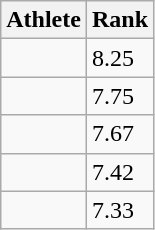<table class="wikitable sortable">
<tr>
<th>Athlete</th>
<th>Rank</th>
</tr>
<tr>
<td></td>
<td>8.25</td>
</tr>
<tr>
<td></td>
<td>7.75</td>
</tr>
<tr>
<td></td>
<td>7.67</td>
</tr>
<tr>
<td></td>
<td>7.42</td>
</tr>
<tr>
<td></td>
<td>7.33</td>
</tr>
</table>
